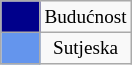<table class="wikitable" style="text-align: center; font-size:80%">
<tr>
<th style="width:20px; background:darkblue;"></th>
<td>Budućnost</td>
</tr>
<tr>
<td style="background:cornflowerblue;"></td>
<td>Sutjeska</td>
</tr>
</table>
